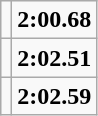<table class="wikitable">
<tr>
<td></td>
<td align=center><strong>2:00.68</strong></td>
</tr>
<tr>
<td></td>
<td align=center><strong>2:02.51</strong></td>
</tr>
<tr>
<td></td>
<td align=center><strong>2:02.59</strong></td>
</tr>
</table>
